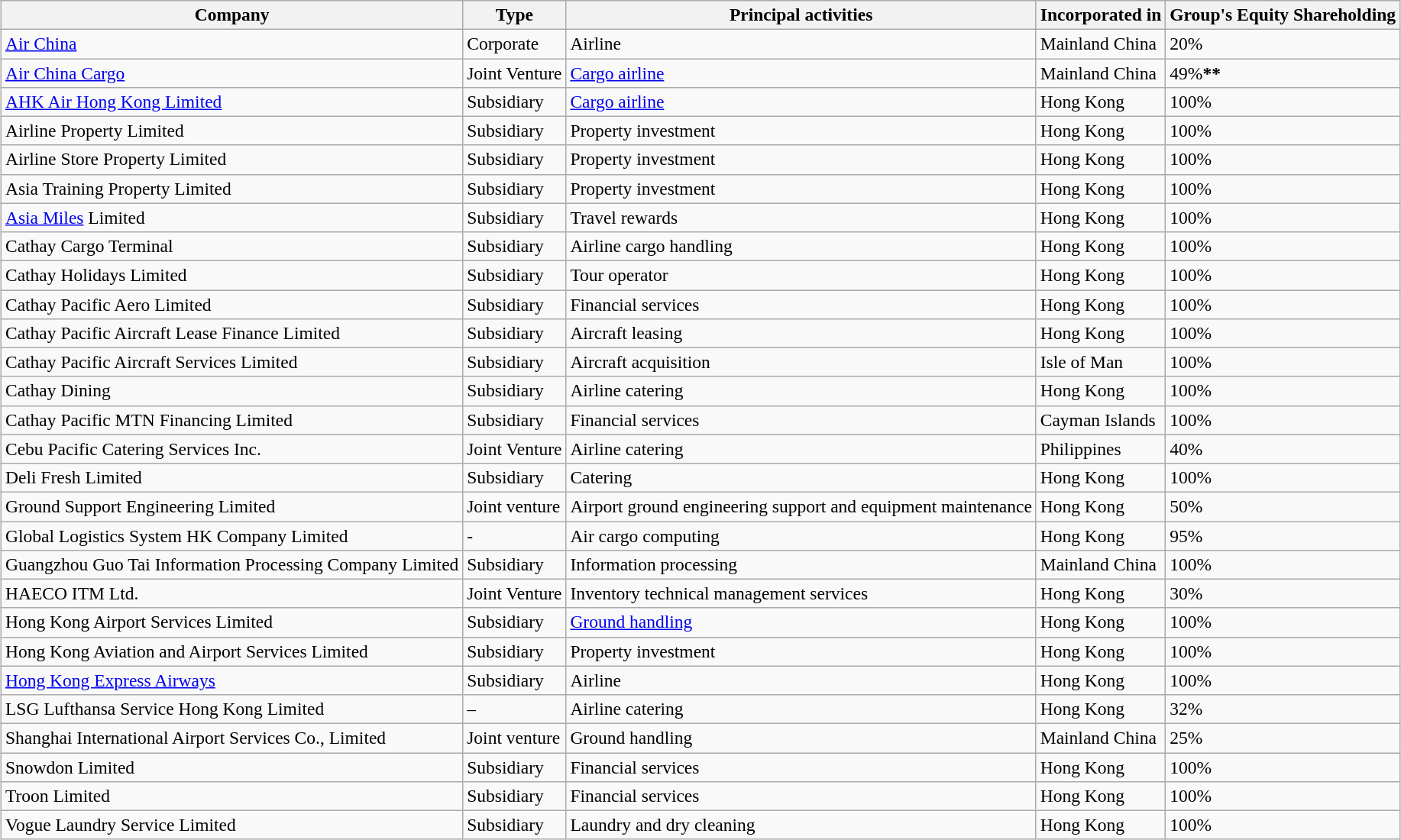<table class="wikitable sortable" style="font-size:98%;margin:auto;">
<tr>
<th>Company</th>
<th>Type</th>
<th>Principal activities</th>
<th>Incorporated in</th>
<th>Group's Equity Shareholding</th>
</tr>
<tr>
<td><a href='#'>Air China</a></td>
<td>Corporate</td>
<td>Airline</td>
<td>Mainland China</td>
<td>20%</td>
</tr>
<tr>
<td><a href='#'>Air China Cargo</a></td>
<td>Joint Venture</td>
<td><a href='#'>Cargo airline</a></td>
<td>Mainland China</td>
<td>49%<strong>**</strong></td>
</tr>
<tr>
<td><a href='#'>AHK Air Hong Kong Limited</a></td>
<td>Subsidiary</td>
<td><a href='#'>Cargo airline</a></td>
<td>Hong Kong</td>
<td>100%</td>
</tr>
<tr>
<td>Airline Property Limited</td>
<td>Subsidiary</td>
<td>Property investment</td>
<td>Hong Kong</td>
<td>100%</td>
</tr>
<tr>
<td>Airline Store Property Limited</td>
<td>Subsidiary</td>
<td>Property investment</td>
<td>Hong Kong</td>
<td>100%</td>
</tr>
<tr>
<td>Asia Training Property Limited</td>
<td>Subsidiary</td>
<td>Property investment</td>
<td>Hong Kong</td>
<td>100%</td>
</tr>
<tr>
<td><a href='#'>Asia Miles</a> Limited</td>
<td>Subsidiary</td>
<td>Travel rewards</td>
<td>Hong Kong</td>
<td>100%</td>
</tr>
<tr>
<td>Cathay Cargo Terminal</td>
<td>Subsidiary</td>
<td>Airline cargo handling</td>
<td>Hong Kong</td>
<td>100%</td>
</tr>
<tr>
<td>Cathay Holidays Limited</td>
<td>Subsidiary</td>
<td>Tour operator</td>
<td>Hong Kong</td>
<td>100%</td>
</tr>
<tr>
<td>Cathay Pacific Aero Limited</td>
<td>Subsidiary</td>
<td>Financial services</td>
<td>Hong Kong</td>
<td>100%</td>
</tr>
<tr>
<td>Cathay Pacific Aircraft Lease Finance Limited</td>
<td>Subsidiary</td>
<td>Aircraft leasing</td>
<td>Hong Kong</td>
<td>100%</td>
</tr>
<tr>
<td>Cathay Pacific Aircraft Services Limited</td>
<td>Subsidiary</td>
<td>Aircraft acquisition</td>
<td>Isle of Man</td>
<td>100%</td>
</tr>
<tr>
<td>Cathay Dining</td>
<td>Subsidiary</td>
<td>Airline catering</td>
<td>Hong Kong</td>
<td>100%</td>
</tr>
<tr>
<td>Cathay Pacific MTN Financing Limited</td>
<td>Subsidiary</td>
<td>Financial services</td>
<td>Cayman Islands</td>
<td>100%</td>
</tr>
<tr>
<td>Cebu Pacific Catering Services Inc.</td>
<td>Joint Venture</td>
<td>Airline catering</td>
<td>Philippines</td>
<td>40%</td>
</tr>
<tr>
<td>Deli Fresh Limited</td>
<td>Subsidiary</td>
<td>Catering</td>
<td>Hong Kong</td>
<td>100%</td>
</tr>
<tr>
<td>Ground Support Engineering Limited</td>
<td>Joint venture</td>
<td>Airport ground engineering support and equipment maintenance</td>
<td>Hong Kong</td>
<td>50%</td>
</tr>
<tr>
<td>Global Logistics System HK Company Limited</td>
<td>-</td>
<td>Air cargo computing</td>
<td>Hong Kong</td>
<td>95%</td>
</tr>
<tr>
<td>Guangzhou Guo Tai Information Processing Company Limited</td>
<td>Subsidiary</td>
<td>Information processing</td>
<td>Mainland China</td>
<td>100%</td>
</tr>
<tr>
<td>HAECO ITM Ltd.</td>
<td>Joint Venture</td>
<td>Inventory technical management services</td>
<td>Hong Kong</td>
<td>30%</td>
</tr>
<tr>
<td>Hong Kong Airport Services Limited</td>
<td>Subsidiary</td>
<td><a href='#'>Ground handling</a></td>
<td>Hong Kong</td>
<td>100%</td>
</tr>
<tr>
<td>Hong Kong Aviation and Airport Services Limited</td>
<td>Subsidiary</td>
<td>Property investment</td>
<td>Hong Kong</td>
<td>100%</td>
</tr>
<tr>
<td><a href='#'>Hong Kong Express Airways</a></td>
<td>Subsidiary</td>
<td>Airline</td>
<td>Hong Kong</td>
<td>100%</td>
</tr>
<tr>
<td>LSG Lufthansa Service Hong Kong Limited</td>
<td>–</td>
<td>Airline catering</td>
<td>Hong Kong</td>
<td>32%</td>
</tr>
<tr>
<td>Shanghai International Airport Services Co., Limited</td>
<td>Joint venture</td>
<td>Ground handling</td>
<td>Mainland China</td>
<td>25%</td>
</tr>
<tr>
<td>Snowdon Limited</td>
<td>Subsidiary</td>
<td>Financial services</td>
<td>Hong Kong</td>
<td>100%</td>
</tr>
<tr>
<td>Troon Limited</td>
<td>Subsidiary</td>
<td>Financial services</td>
<td>Hong Kong</td>
<td>100%</td>
</tr>
<tr>
<td>Vogue Laundry Service Limited</td>
<td>Subsidiary</td>
<td>Laundry and dry cleaning</td>
<td>Hong Kong</td>
<td>100%</td>
</tr>
</table>
